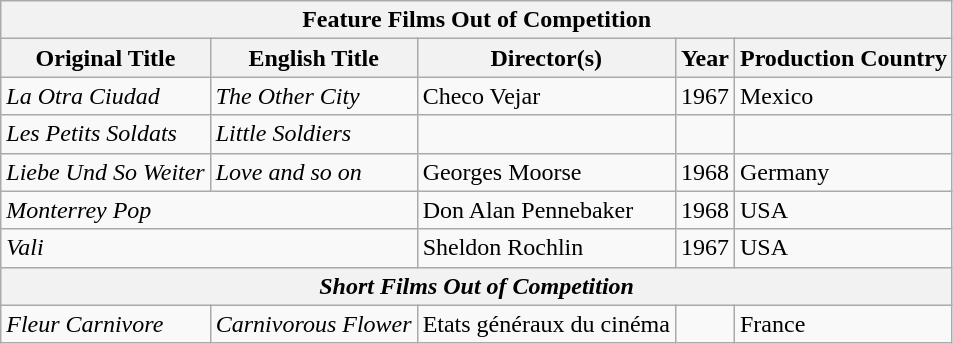<table class="wikitable">
<tr>
<th colspan="5">Feature Films Out of Competition</th>
</tr>
<tr>
<th>Original Title</th>
<th>English Title</th>
<th>Director(s)</th>
<th>Year</th>
<th>Production Country</th>
</tr>
<tr>
<td><em>La Otra Ciudad</em></td>
<td><em>The Other City</em></td>
<td>Checo Vejar</td>
<td>1967</td>
<td>Mexico</td>
</tr>
<tr>
<td><em>Les Petits Soldats</em></td>
<td><em>Little Soldiers</em></td>
<td></td>
<td></td>
<td></td>
</tr>
<tr>
<td><em>Liebe Und So Weiter</em></td>
<td><em>Love and so on</em></td>
<td>Georges Moorse</td>
<td>1968</td>
<td>Germany</td>
</tr>
<tr>
<td colspan="2"><em>Monterrey Pop</em></td>
<td>Don Alan Pennebaker</td>
<td>1968</td>
<td>USA</td>
</tr>
<tr>
<td colspan="2"><em>Vali</em></td>
<td>Sheldon Rochlin</td>
<td>1967</td>
<td>USA</td>
</tr>
<tr>
<th colspan="5"><em>Short Films Out of Competition</em></th>
</tr>
<tr>
<td><em>Fleur Carnivore</em></td>
<td><em>Carnivorous Flower</em></td>
<td>Etats généraux du cinéma</td>
<td></td>
<td>France</td>
</tr>
</table>
